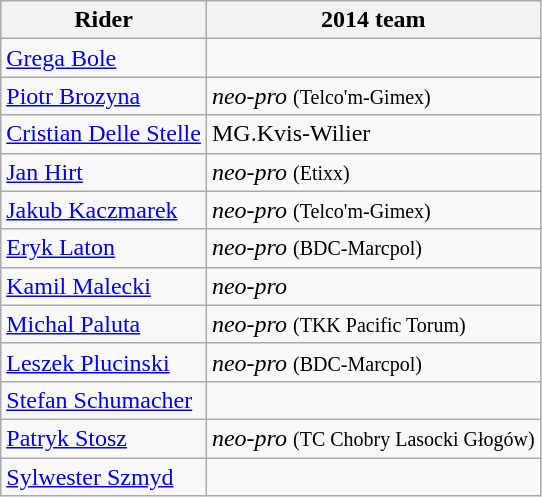<table class="wikitable">
<tr>
<th>Rider</th>
<th>2014 team</th>
</tr>
<tr>
<td><a href='#'>Grega Bole</a></td>
<td></td>
</tr>
<tr>
<td><a href='#'>Piotr Brozyna</a></td>
<td><em>neo-pro</em> <small>(Telco'm-Gimex)</small></td>
</tr>
<tr>
<td><a href='#'>Cristian Delle Stelle</a></td>
<td>MG.Kvis-Wilier</td>
</tr>
<tr>
<td><a href='#'>Jan Hirt</a></td>
<td><em>neo-pro</em> <small>(Etixx)</small></td>
</tr>
<tr>
<td><a href='#'>Jakub Kaczmarek</a></td>
<td><em>neo-pro</em> <small>(Telco'm-Gimex)</small></td>
</tr>
<tr>
<td><a href='#'>Eryk Laton</a></td>
<td><em>neo-pro</em> <small>(BDC-Marcpol)</small></td>
</tr>
<tr>
<td><a href='#'>Kamil Malecki</a></td>
<td><em>neo-pro</em></td>
</tr>
<tr>
<td><a href='#'>Michal Paluta</a></td>
<td><em>neo-pro</em> <small>(TKK Pacific Torum)</small></td>
</tr>
<tr>
<td><a href='#'>Leszek Plucinski</a></td>
<td><em>neo-pro</em> <small>(BDC-Marcpol)</small></td>
</tr>
<tr>
<td><a href='#'>Stefan Schumacher</a></td>
<td></td>
</tr>
<tr>
<td><a href='#'>Patryk Stosz</a></td>
<td><em>neo-pro</em> <small>(TC Chobry Lasocki Głogów)</small></td>
</tr>
<tr>
<td><a href='#'>Sylwester Szmyd</a></td>
<td></td>
</tr>
</table>
